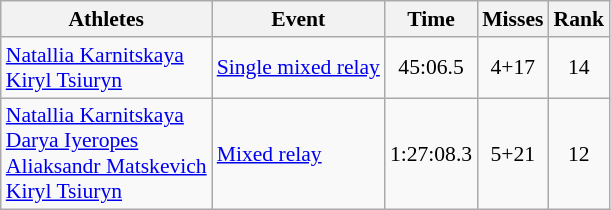<table class="wikitable" style="font-size:90%">
<tr>
<th>Athletes</th>
<th>Event</th>
<th>Time</th>
<th>Misses</th>
<th>Rank</th>
</tr>
<tr align=center>
<td align=left><a href='#'>Natallia Karnitskaya</a><br><a href='#'>Kiryl Tsiuryn</a></td>
<td align=left><a href='#'>Single mixed relay</a></td>
<td>45:06.5</td>
<td>4+17</td>
<td>14</td>
</tr>
<tr align=center>
<td align=left><a href='#'>Natallia Karnitskaya</a><br><a href='#'>Darya Iyeropes</a><br><a href='#'>Aliaksandr Matskevich</a><br><a href='#'>Kiryl Tsiuryn</a></td>
<td align=left><a href='#'>Mixed relay</a></td>
<td>1:27:08.3</td>
<td>5+21</td>
<td>12</td>
</tr>
</table>
